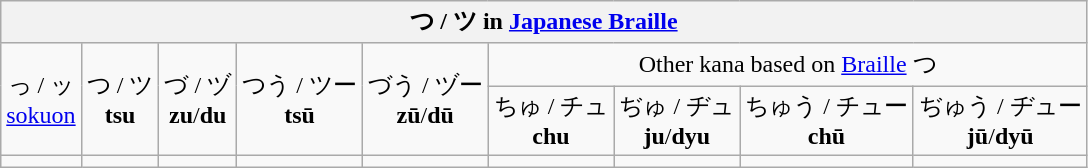<table class="wikitable nowrap" style="text-align:center">
<tr>
<th colspan=9>つ / ツ in <a href='#'>Japanese Braille</a></th>
</tr>
<tr>
<td rowspan=2>っ / ッ <br><a href='#'>sokuon</a></td>
<td rowspan=2>つ / ツ <br><strong>tsu</strong></td>
<td rowspan=2>づ / ヅ <br><strong>zu</strong>/<strong>du</strong></td>
<td rowspan=2>つう / ツー <br><strong>tsū</strong></td>
<td rowspan=2>づう / ヅー <br><strong>zū</strong>/<strong>dū</strong></td>
<td colspan=4>Other kana based on <a href='#'>Braille</a> つ</td>
</tr>
<tr>
<td>ちゅ / チュ <br><strong>chu</strong></td>
<td>ぢゅ / ヂュ <br><strong>ju</strong>/<strong>dyu</strong></td>
<td>ちゅう / チュー <br><strong>chū</strong></td>
<td>ぢゅう / ヂュー <br><strong>jū</strong>/<strong>dyū</strong></td>
</tr>
<tr>
<td></td>
<td></td>
<td></td>
<td></td>
<td></td>
<td></td>
<td></td>
<td></td>
<td></td>
</tr>
</table>
